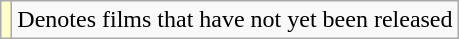<table class="wikitable">
<tr>
<td style="background:#ffc;"></td>
<td>Denotes films that have not yet been released</td>
</tr>
</table>
